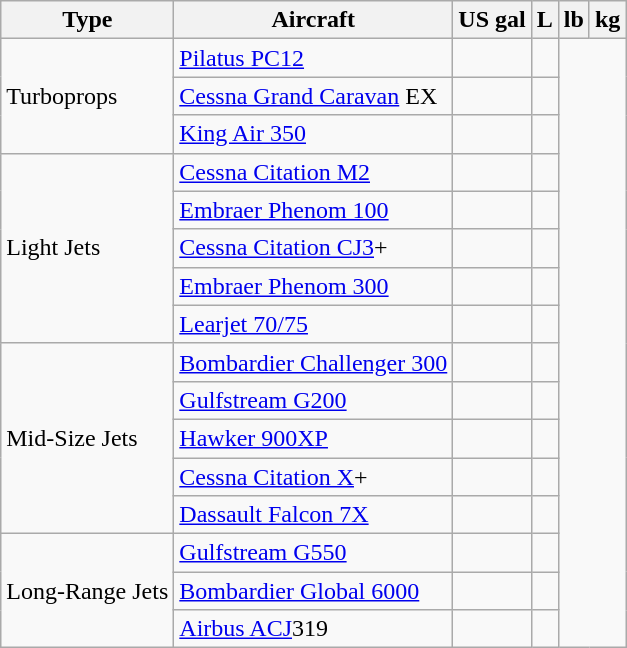<table class="wikitable sortable">
<tr>
<th>Type</th>
<th>Aircraft</th>
<th data-sort-type="number">US gal</th>
<th data-sort-type="number">L</th>
<th data-sort-type="number">lb</th>
<th data-sort-type="number">kg</th>
</tr>
<tr>
<td rowspan=3>Turboprops</td>
<td><a href='#'>Pilatus PC12</a></td>
<td></td>
<td></td>
</tr>
<tr>
<td><a href='#'>Cessna Grand Caravan</a> EX</td>
<td></td>
<td></td>
</tr>
<tr>
<td><a href='#'>King Air 350</a></td>
<td></td>
<td></td>
</tr>
<tr>
<td rowspan=5>Light Jets</td>
<td><a href='#'>Cessna Citation M2</a></td>
<td></td>
<td></td>
</tr>
<tr>
<td><a href='#'>Embraer Phenom 100</a></td>
<td></td>
<td></td>
</tr>
<tr>
<td><a href='#'>Cessna Citation CJ3</a>+</td>
<td></td>
<td></td>
</tr>
<tr>
<td><a href='#'>Embraer Phenom 300</a></td>
<td></td>
<td></td>
</tr>
<tr>
<td><a href='#'>Learjet 70/75</a></td>
<td></td>
<td></td>
</tr>
<tr>
<td rowspan=5>Mid-Size Jets</td>
<td><a href='#'>Bombardier Challenger 300</a></td>
<td></td>
<td></td>
</tr>
<tr>
<td><a href='#'>Gulfstream G200</a></td>
<td></td>
<td></td>
</tr>
<tr>
<td><a href='#'>Hawker 900XP</a></td>
<td></td>
<td></td>
</tr>
<tr>
<td><a href='#'>Cessna Citation X</a>+</td>
<td></td>
<td></td>
</tr>
<tr>
<td><a href='#'>Dassault Falcon 7X</a></td>
<td></td>
<td></td>
</tr>
<tr>
<td rowspan=3>Long-Range Jets</td>
<td><a href='#'>Gulfstream G550</a></td>
<td></td>
<td></td>
</tr>
<tr>
<td><a href='#'>Bombardier Global 6000</a></td>
<td></td>
<td></td>
</tr>
<tr>
<td><a href='#'>Airbus ACJ</a>319</td>
<td></td>
<td></td>
</tr>
</table>
